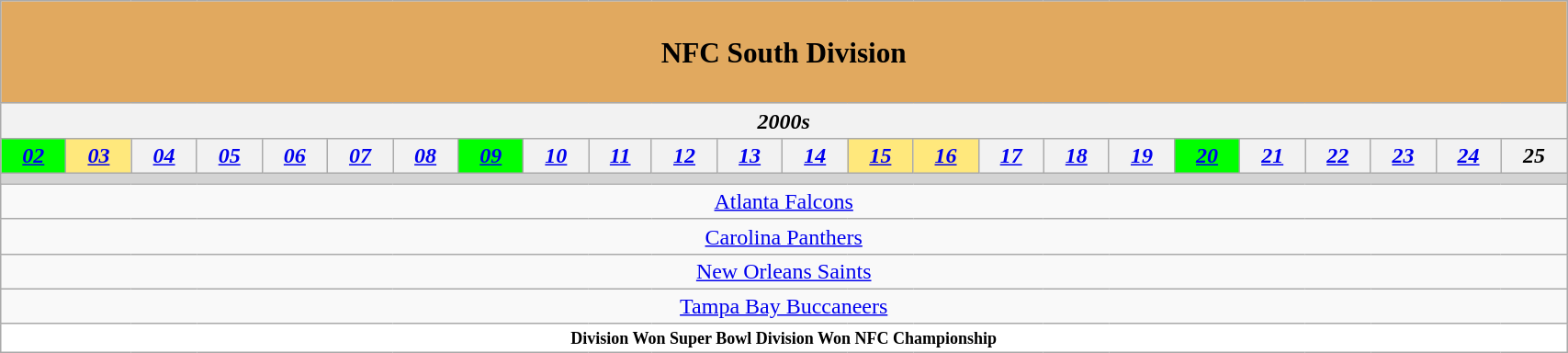<table class="wikitable" style="text-align:center" width=90%>
<tr>
<th colspan="24" style="text-align:center; font-size:130%; background:#E1A95F; height:65px"><span>NFC South Division</span></th>
</tr>
<tr>
<th colspan="24"><em>2000s</em></th>
</tr>
<tr>
<th style="background:#00ff00;"><em><a href='#'>02</a></em></th>
<th style="background:#ffe87c;"><em><a href='#'>03</a></em></th>
<th><em><a href='#'>04</a></em></th>
<th><em><a href='#'>05</a></em></th>
<th><em><a href='#'>06</a></em></th>
<th><em><a href='#'>07</a></em></th>
<th><em><a href='#'>08</a></em></th>
<th style="background:#00ff00;"><em><a href='#'>09</a></em></th>
<th><em><a href='#'>10</a></em></th>
<th><em><a href='#'>11</a></em></th>
<th><em><a href='#'>12</a></em></th>
<th><em><a href='#'>13</a></em></th>
<th><em><a href='#'>14</a></em></th>
<th style="background:#ffe87c;"><em><a href='#'>15</a></em></th>
<th style="background:#ffe87c;"><em><a href='#'>16</a></em></th>
<th><em><a href='#'>17</a></em></th>
<th><em><a href='#'>18</a></em></th>
<th><em><a href='#'>19</a></em></th>
<th style="background:#00ff00;"><em><a href='#'>20</a></em></th>
<th><em><a href='#'>21</a></em></th>
<th><em><a href='#'>22</a></em></th>
<th><em><a href='#'>23</a></em></th>
<th><em><a href='#'>24</a></em></th>
<th><em>25</em></th>
</tr>
<tr>
<td colspan="24" style="background:lightgrey; height:.5px;"></td>
</tr>
<tr>
<td colspan="24"><a href='#'>Atlanta Falcons</a></td>
</tr>
<tr>
<td colspan="24"><a href='#'>Carolina Panthers</a></td>
</tr>
<tr>
<td colspan="24"><a href='#'>New Orleans Saints</a></td>
</tr>
<tr>
<td colspan="24"><a href='#'>Tampa Bay Buccaneers</a></td>
</tr>
<tr>
<td colspan="24" style="background:#fff; height:15px; font-size:75%;"> <strong>Division Won Super Bowl</strong>  <strong>Division Won NFC Championship</strong></td>
</tr>
</table>
